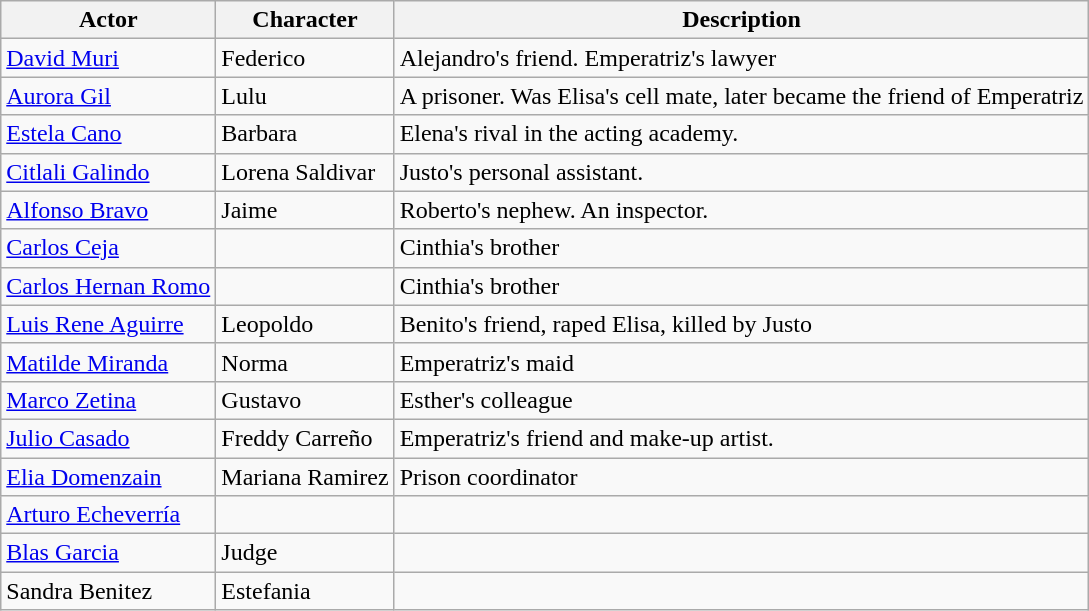<table class="wikitable">
<tr>
<th>Actor</th>
<th>Character</th>
<th>Description</th>
</tr>
<tr>
<td><a href='#'>David Muri</a></td>
<td>Federico</td>
<td>Alejandro's friend. Emperatriz's lawyer</td>
</tr>
<tr>
<td><a href='#'>Aurora Gil</a></td>
<td>Lulu</td>
<td>A prisoner. Was Elisa's cell mate, later became the friend of Emperatriz</td>
</tr>
<tr>
<td><a href='#'>Estela Cano</a></td>
<td>Barbara</td>
<td>Elena's rival in the acting academy.</td>
</tr>
<tr>
<td><a href='#'>Citlali Galindo</a></td>
<td>Lorena Saldivar</td>
<td>Justo's personal assistant.</td>
</tr>
<tr>
<td><a href='#'>Alfonso Bravo</a></td>
<td>Jaime</td>
<td>Roberto's nephew. An inspector.</td>
</tr>
<tr>
<td><a href='#'>Carlos Ceja</a></td>
<td></td>
<td>Cinthia's brother</td>
</tr>
<tr>
<td><a href='#'>Carlos Hernan Romo</a></td>
<td></td>
<td>Cinthia's brother</td>
</tr>
<tr>
<td><a href='#'>Luis Rene Aguirre</a></td>
<td>Leopoldo</td>
<td>Benito's friend, raped Elisa, killed by Justo</td>
</tr>
<tr>
<td><a href='#'>Matilde Miranda</a></td>
<td>Norma</td>
<td>Emperatriz's maid</td>
</tr>
<tr>
<td><a href='#'>Marco Zetina</a></td>
<td>Gustavo</td>
<td>Esther's colleague</td>
</tr>
<tr>
<td><a href='#'>Julio Casado</a></td>
<td>Freddy Carreño</td>
<td>Emperatriz's friend and make-up artist.</td>
</tr>
<tr>
<td><a href='#'>Elia Domenzain</a></td>
<td>Mariana Ramirez</td>
<td>Prison coordinator</td>
</tr>
<tr>
<td><a href='#'>Arturo Echeverría</a></td>
<td></td>
<td></td>
</tr>
<tr>
<td><a href='#'>Blas Garcia</a></td>
<td>Judge</td>
<td></td>
</tr>
<tr>
<td>Sandra Benitez</td>
<td>Estefania</td>
<td></td>
</tr>
</table>
